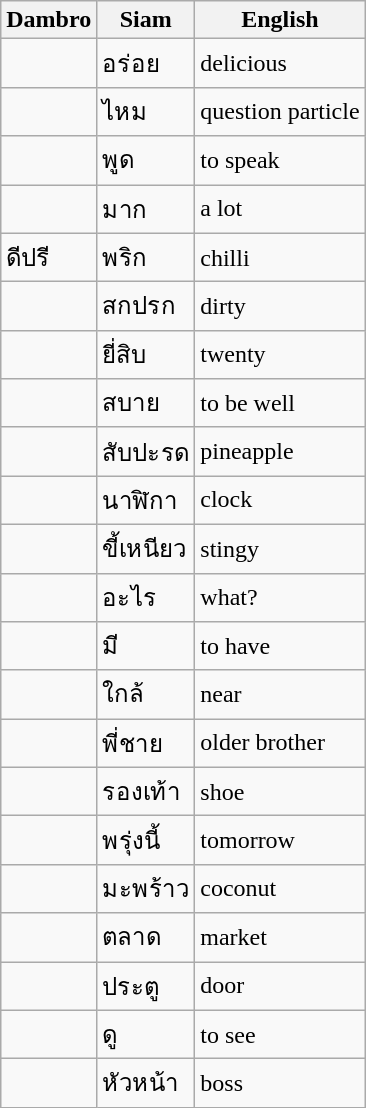<table class="wikitable">
<tr>
<th>Dambro</th>
<th>Siam</th>
<th>English</th>
</tr>
<tr>
<td><br></td>
<td>อร่อย<br></td>
<td>delicious</td>
</tr>
<tr>
<td><br></td>
<td>ไหม<br></td>
<td>question particle</td>
</tr>
<tr>
<td><br></td>
<td>พูด<br></td>
<td>to speak</td>
</tr>
<tr>
<td><br></td>
<td>มาก<br></td>
<td>a lot</td>
</tr>
<tr>
<td>ดีปรี<br></td>
<td>พริก<br></td>
<td>chilli</td>
</tr>
<tr>
<td><br></td>
<td>สกปรก<br></td>
<td>dirty</td>
</tr>
<tr>
<td><br></td>
<td>ยี่สิบ<br></td>
<td>twenty</td>
</tr>
<tr>
<td><br></td>
<td>สบาย<br></td>
<td>to be well</td>
</tr>
<tr>
<td><br></td>
<td>สับปะรด<br></td>
<td>pineapple</td>
</tr>
<tr>
<td><br></td>
<td>นาฬิกา<br></td>
<td>clock</td>
</tr>
<tr>
<td><br></td>
<td>ขี้เหนียว<br></td>
<td>stingy</td>
</tr>
<tr>
<td><br></td>
<td>อะไร<br></td>
<td>what?</td>
</tr>
<tr>
<td><br></td>
<td>มี<br></td>
<td>to have</td>
</tr>
<tr>
<td><br></td>
<td>ใกล้<br></td>
<td>near</td>
</tr>
<tr>
<td><br></td>
<td>พี่ชาย<br></td>
<td>older brother</td>
</tr>
<tr>
<td><br></td>
<td>รองเท้า<br></td>
<td>shoe</td>
</tr>
<tr>
<td><br></td>
<td>พรุ่งนี้<br></td>
<td>tomorrow</td>
</tr>
<tr>
<td><br></td>
<td>มะพร้าว<br></td>
<td>coconut</td>
</tr>
<tr>
<td><br></td>
<td>ตลาด<br></td>
<td>market</td>
</tr>
<tr>
<td><br></td>
<td>ประตู<br></td>
<td>door</td>
</tr>
<tr>
<td><br></td>
<td>ดู<br></td>
<td>to see</td>
</tr>
<tr>
<td><br></td>
<td>หัวหน้า<br></td>
<td>boss</td>
</tr>
</table>
